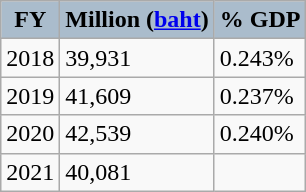<table class="wikitable">
<tr>
<th style="text-align:center; background:#aabccc;">FY</th>
<th style="text-align: center; background:#aabccc;">Million (<a href='#'>baht</a>)</th>
<th style="text-align: center; background:#aabccc;">% GDP</th>
</tr>
<tr>
<td>2018</td>
<td>39,931</td>
<td>0.243%</td>
</tr>
<tr>
<td>2019</td>
<td>41,609</td>
<td>0.237%</td>
</tr>
<tr>
<td>2020</td>
<td>42,539</td>
<td>0.240%</td>
</tr>
<tr>
<td>2021</td>
<td>40,081</td>
<td></td>
</tr>
</table>
